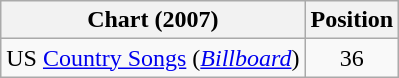<table class="wikitable sortable">
<tr>
<th scope="col">Chart (2007)</th>
<th scope="col">Position</th>
</tr>
<tr>
<td>US <a href='#'>Country Songs</a> (<em><a href='#'>Billboard</a></em>)</td>
<td align="center">36</td>
</tr>
</table>
